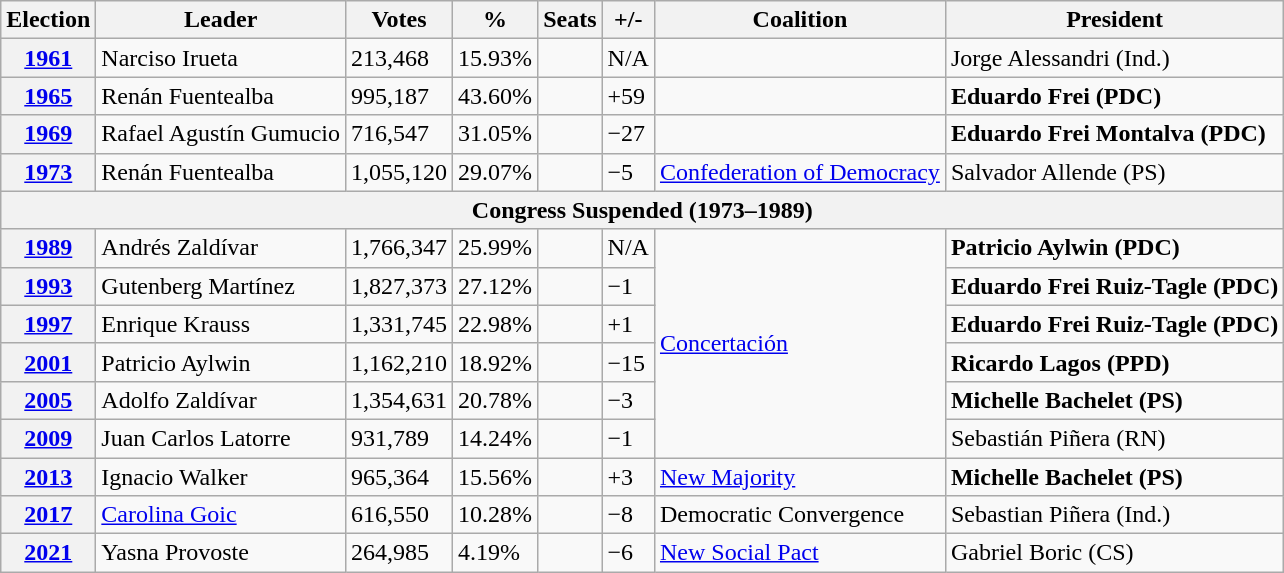<table class="wikitable">
<tr>
<th>Election</th>
<th>Leader</th>
<th>Votes</th>
<th>%</th>
<th>Seats</th>
<th>+/-</th>
<th>Coalition</th>
<th>President</th>
</tr>
<tr>
<th><a href='#'>1961</a></th>
<td>Narciso Irueta</td>
<td>213,468</td>
<td>15.93%</td>
<td></td>
<td>N/A</td>
<td></td>
<td>Jorge Alessandri (Ind.)</td>
</tr>
<tr>
<th><a href='#'>1965</a></th>
<td>Renán Fuentealba</td>
<td>995,187</td>
<td>43.60%</td>
<td></td>
<td>+59</td>
<td></td>
<td><strong>Eduardo Frei (PDC)</strong></td>
</tr>
<tr>
<th><a href='#'>1969</a></th>
<td>Rafael Agustín Gumucio</td>
<td>716,547</td>
<td>31.05%</td>
<td></td>
<td>−27</td>
<td></td>
<td><strong>Eduardo Frei Montalva (PDC)</strong></td>
</tr>
<tr>
<th><a href='#'>1973</a></th>
<td>Renán Fuentealba</td>
<td>1,055,120</td>
<td>29.07%</td>
<td></td>
<td>−5</td>
<td><a href='#'>Confederation of Democracy</a></td>
<td>Salvador Allende (PS)</td>
</tr>
<tr>
<th colspan="8">Congress Suspended (1973–1989)</th>
</tr>
<tr>
<th><a href='#'>1989</a></th>
<td>Andrés Zaldívar</td>
<td>1,766,347</td>
<td>25.99%</td>
<td></td>
<td>N/A</td>
<td rowspan="6"><a href='#'>Concertación</a></td>
<td><strong>Patricio Aylwin (PDC)</strong></td>
</tr>
<tr>
<th><a href='#'>1993</a></th>
<td>Gutenberg Martínez</td>
<td>1,827,373</td>
<td>27.12%</td>
<td></td>
<td>−1</td>
<td><strong>Eduardo Frei Ruiz-Tagle (PDC)</strong></td>
</tr>
<tr>
<th><a href='#'>1997</a></th>
<td>Enrique Krauss</td>
<td>1,331,745</td>
<td>22.98%</td>
<td></td>
<td>+1</td>
<td><strong>Eduardo Frei Ruiz-Tagle (PDC)</strong></td>
</tr>
<tr>
<th><a href='#'>2001</a></th>
<td>Patricio Aylwin</td>
<td>1,162,210</td>
<td>18.92%</td>
<td></td>
<td>−15</td>
<td><strong>Ricardo Lagos (PPD)</strong></td>
</tr>
<tr>
<th><a href='#'>2005</a></th>
<td>Adolfo Zaldívar</td>
<td>1,354,631</td>
<td>20.78%</td>
<td></td>
<td>−3</td>
<td><strong>Michelle Bachelet (PS)</strong></td>
</tr>
<tr>
<th><a href='#'>2009</a></th>
<td>Juan Carlos Latorre</td>
<td>931,789</td>
<td>14.24%</td>
<td></td>
<td>−1</td>
<td>Sebastián Piñera (RN)</td>
</tr>
<tr>
<th><a href='#'>2013</a></th>
<td>Ignacio Walker</td>
<td>965,364</td>
<td>15.56%</td>
<td></td>
<td>+3</td>
<td><a href='#'>New Majority</a></td>
<td><strong>Michelle Bachelet (PS)</strong></td>
</tr>
<tr>
<th><a href='#'>2017</a></th>
<td><a href='#'>Carolina Goic</a></td>
<td>616,550</td>
<td>10.28%</td>
<td></td>
<td>−8</td>
<td>Democratic Convergence</td>
<td>Sebastian Piñera (Ind.)</td>
</tr>
<tr>
<th><a href='#'>2021</a></th>
<td>Yasna Provoste</td>
<td>264,985</td>
<td>4.19%</td>
<td></td>
<td>−6</td>
<td><a href='#'>New Social Pact</a></td>
<td>Gabriel Boric (CS)</td>
</tr>
</table>
